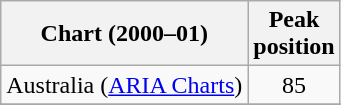<table class="wikitable plainrowheaders">
<tr>
<th scope="col">Chart (2000–01)</th>
<th scope="col">Peak<br>position</th>
</tr>
<tr>
<td>Australia (<a href='#'>ARIA Charts</a>)</td>
<td style="text-align:center">85</td>
</tr>
<tr>
</tr>
<tr>
</tr>
</table>
